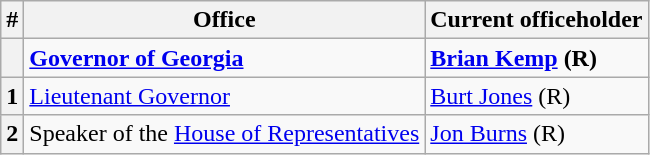<table class=wikitable>
<tr>
<th>#</th>
<th>Office</th>
<th>Current officeholder</th>
</tr>
<tr>
<th></th>
<td><strong><a href='#'>Governor of Georgia</a></strong></td>
<td><strong><a href='#'>Brian Kemp</a> (R)</strong></td>
</tr>
<tr>
<th>1</th>
<td><a href='#'>Lieutenant Governor</a></td>
<td><a href='#'>Burt Jones</a> (R)</td>
</tr>
<tr>
<th>2</th>
<td>Speaker of the <a href='#'>House of Representatives</a></td>
<td><a href='#'>Jon Burns</a> (R)</td>
</tr>
</table>
